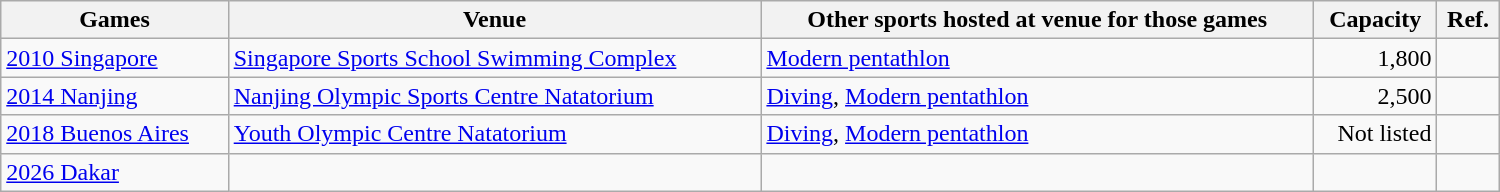<table class="wikitable sortable" width="1000px">
<tr>
<th>Games</th>
<th>Venue</th>
<th>Other sports hosted at venue for those games</th>
<th>Capacity</th>
<th>Ref.</th>
</tr>
<tr>
<td><a href='#'>2010 Singapore</a></td>
<td><a href='#'>Singapore Sports School Swimming Complex</a></td>
<td><a href='#'>Modern pentathlon</a></td>
<td align="right">1,800</td>
<td align="center"></td>
</tr>
<tr>
<td><a href='#'>2014 Nanjing</a></td>
<td><a href='#'>Nanjing Olympic Sports Centre Natatorium</a></td>
<td><a href='#'>Diving</a>, <a href='#'>Modern pentathlon</a></td>
<td align="right">2,500</td>
<td align="center"></td>
</tr>
<tr>
<td><a href='#'>2018 Buenos Aires</a></td>
<td><a href='#'>Youth Olympic Centre Natatorium</a></td>
<td><a href='#'>Diving</a>, <a href='#'>Modern pentathlon</a></td>
<td align="right">Not listed</td>
<td align="center"></td>
</tr>
<tr>
<td><a href='#'>2026 Dakar</a></td>
<td></td>
<td></td>
<td align="right"></td>
<td align="center"></td>
</tr>
</table>
